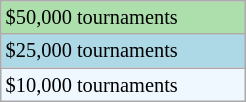<table class="wikitable" style="font-size:85%; width:13%;">
<tr style="background:#addfad;">
<td>$50,000 tournaments</td>
</tr>
<tr style="background:lightblue;">
<td>$25,000 tournaments</td>
</tr>
<tr style="background:#f0f8ff;">
<td>$10,000 tournaments</td>
</tr>
</table>
